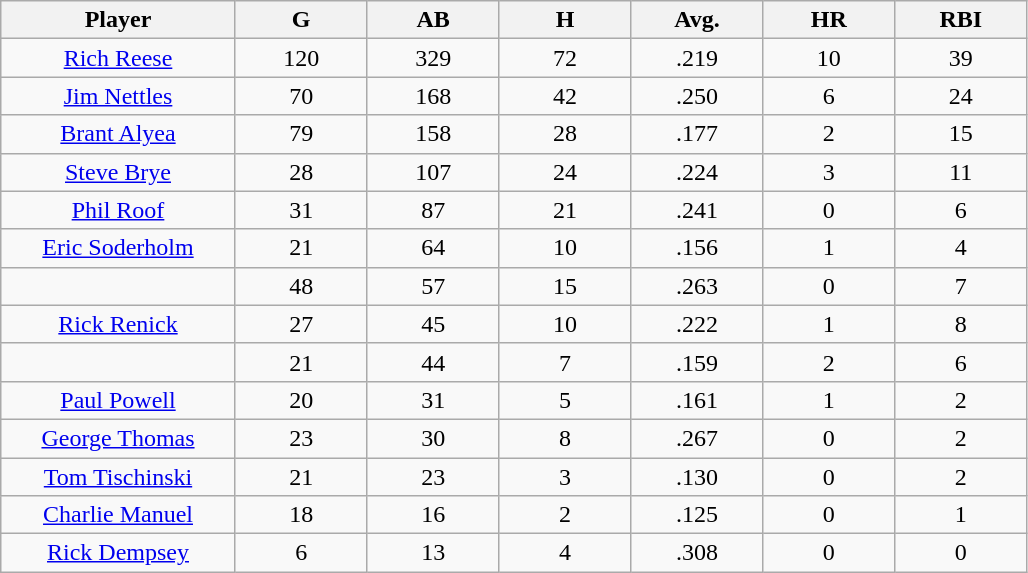<table class="wikitable sortable">
<tr>
<th bgcolor="#DDDDFF" width="16%">Player</th>
<th bgcolor="#DDDDFF" width="9%">G</th>
<th bgcolor="#DDDDFF" width="9%">AB</th>
<th bgcolor="#DDDDFF" width="9%">H</th>
<th bgcolor="#DDDDFF" width="9%">Avg.</th>
<th bgcolor="#DDDDFF" width="9%">HR</th>
<th bgcolor="#DDDDFF" width="9%">RBI</th>
</tr>
<tr align="center">
<td><a href='#'>Rich Reese</a></td>
<td>120</td>
<td>329</td>
<td>72</td>
<td>.219</td>
<td>10</td>
<td>39</td>
</tr>
<tr align="center">
<td><a href='#'>Jim Nettles</a></td>
<td>70</td>
<td>168</td>
<td>42</td>
<td>.250</td>
<td>6</td>
<td>24</td>
</tr>
<tr align="center">
<td><a href='#'>Brant Alyea</a></td>
<td>79</td>
<td>158</td>
<td>28</td>
<td>.177</td>
<td>2</td>
<td>15</td>
</tr>
<tr align="center">
<td><a href='#'>Steve Brye</a></td>
<td>28</td>
<td>107</td>
<td>24</td>
<td>.224</td>
<td>3</td>
<td>11</td>
</tr>
<tr align="center">
<td><a href='#'>Phil Roof</a></td>
<td>31</td>
<td>87</td>
<td>21</td>
<td>.241</td>
<td>0</td>
<td>6</td>
</tr>
<tr align="center">
<td><a href='#'>Eric Soderholm</a></td>
<td>21</td>
<td>64</td>
<td>10</td>
<td>.156</td>
<td>1</td>
<td>4</td>
</tr>
<tr align="center">
<td></td>
<td>48</td>
<td>57</td>
<td>15</td>
<td>.263</td>
<td>0</td>
<td>7</td>
</tr>
<tr align="center">
<td><a href='#'>Rick Renick</a></td>
<td>27</td>
<td>45</td>
<td>10</td>
<td>.222</td>
<td>1</td>
<td>8</td>
</tr>
<tr align="center">
<td></td>
<td>21</td>
<td>44</td>
<td>7</td>
<td>.159</td>
<td>2</td>
<td>6</td>
</tr>
<tr align="center">
<td><a href='#'>Paul Powell</a></td>
<td>20</td>
<td>31</td>
<td>5</td>
<td>.161</td>
<td>1</td>
<td>2</td>
</tr>
<tr align="center">
<td><a href='#'>George Thomas</a></td>
<td>23</td>
<td>30</td>
<td>8</td>
<td>.267</td>
<td>0</td>
<td>2</td>
</tr>
<tr align="center">
<td><a href='#'>Tom Tischinski</a></td>
<td>21</td>
<td>23</td>
<td>3</td>
<td>.130</td>
<td>0</td>
<td>2</td>
</tr>
<tr align="center">
<td><a href='#'>Charlie Manuel</a></td>
<td>18</td>
<td>16</td>
<td>2</td>
<td>.125</td>
<td>0</td>
<td>1</td>
</tr>
<tr align="center">
<td><a href='#'>Rick Dempsey</a></td>
<td>6</td>
<td>13</td>
<td>4</td>
<td>.308</td>
<td>0</td>
<td>0</td>
</tr>
</table>
